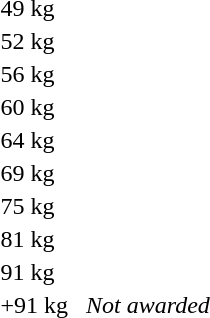<table>
<tr>
<td rowspan=2>49 kg</td>
<td rowspan=2></td>
<td rowspan=2></td>
<td></td>
</tr>
<tr>
<td></td>
</tr>
<tr>
<td rowspan=2>52 kg</td>
<td rowspan=2></td>
<td rowspan=2></td>
<td></td>
</tr>
<tr>
<td></td>
</tr>
<tr>
<td rowspan=2>56 kg</td>
<td rowspan=2></td>
<td rowspan=2></td>
<td></td>
</tr>
<tr>
<td></td>
</tr>
<tr>
<td rowspan=2>60 kg</td>
<td rowspan=2></td>
<td rowspan=2></td>
<td></td>
</tr>
<tr>
<td></td>
</tr>
<tr>
<td rowspan=2>64 kg</td>
<td rowspan=2></td>
<td rowspan=2></td>
<td></td>
</tr>
<tr>
<td></td>
</tr>
<tr>
<td rowspan=2>69 kg</td>
<td rowspan=2></td>
<td rowspan=2></td>
<td></td>
</tr>
<tr>
<td></td>
</tr>
<tr>
<td rowspan=2>75 kg</td>
<td rowspan=2></td>
<td rowspan=2></td>
<td></td>
</tr>
<tr>
<td></td>
</tr>
<tr>
<td rowspan=2>81 kg</td>
<td rowspan=2></td>
<td rowspan=2></td>
<td></td>
</tr>
<tr>
<td></td>
</tr>
<tr>
<td rowspan=2>91 kg</td>
<td rowspan=2></td>
<td rowspan=2></td>
<td></td>
</tr>
<tr>
<td></td>
</tr>
<tr>
<td>+91 kg</td>
<td></td>
<td></td>
<td><em>Not awarded</em></td>
</tr>
</table>
